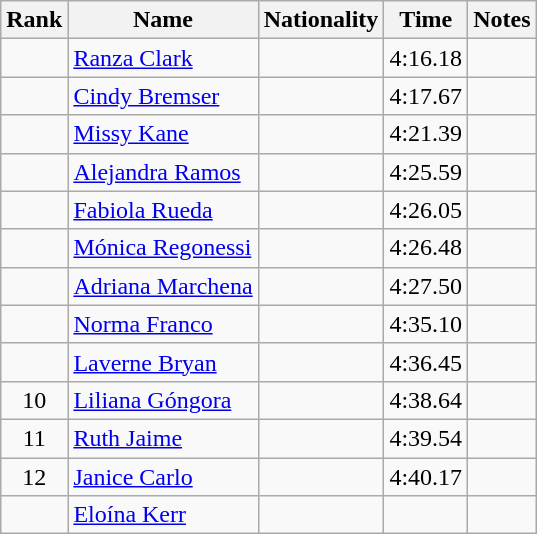<table class="wikitable sortable" style="text-align:center">
<tr>
<th>Rank</th>
<th>Name</th>
<th>Nationality</th>
<th>Time</th>
<th>Notes</th>
</tr>
<tr>
<td></td>
<td align=left><a href='#'>Ranza Clark</a></td>
<td align=left></td>
<td>4:16.18</td>
<td></td>
</tr>
<tr>
<td></td>
<td align=left><a href='#'>Cindy Bremser</a></td>
<td align=left></td>
<td>4:17.67</td>
<td></td>
</tr>
<tr>
<td></td>
<td align=left><a href='#'>Missy Kane</a></td>
<td align=left></td>
<td>4:21.39</td>
<td></td>
</tr>
<tr>
<td></td>
<td align=left><a href='#'>Alejandra Ramos</a></td>
<td align=left></td>
<td>4:25.59</td>
<td></td>
</tr>
<tr>
<td></td>
<td align=left><a href='#'>Fabiola Rueda</a></td>
<td align=left></td>
<td>4:26.05</td>
<td></td>
</tr>
<tr>
<td></td>
<td align=left><a href='#'>Mónica Regonessi</a></td>
<td align=left></td>
<td>4:26.48</td>
<td></td>
</tr>
<tr>
<td></td>
<td align=left><a href='#'>Adriana Marchena</a></td>
<td align=left></td>
<td>4:27.50</td>
<td></td>
</tr>
<tr>
<td></td>
<td align=left><a href='#'>Norma Franco</a></td>
<td align=left></td>
<td>4:35.10</td>
<td></td>
</tr>
<tr>
<td></td>
<td align=left><a href='#'>Laverne Bryan</a></td>
<td align=left></td>
<td>4:36.45</td>
<td></td>
</tr>
<tr>
<td>10</td>
<td align=left><a href='#'>Liliana Góngora</a></td>
<td align=left></td>
<td>4:38.64</td>
<td></td>
</tr>
<tr>
<td>11</td>
<td align=left><a href='#'>Ruth Jaime</a></td>
<td align=left></td>
<td>4:39.54</td>
<td></td>
</tr>
<tr>
<td>12</td>
<td align=left><a href='#'>Janice Carlo</a></td>
<td align=left></td>
<td>4:40.17</td>
<td></td>
</tr>
<tr>
<td></td>
<td align=left><a href='#'>Eloína Kerr</a></td>
<td align=left></td>
<td></td>
<td></td>
</tr>
</table>
